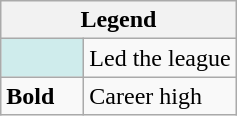<table class="wikitable mw-collapsible">
<tr>
<th colspan="2">Legend</th>
</tr>
<tr>
<td style="background:#cfecec; width:3em;"></td>
<td>Led the league</td>
</tr>
<tr>
<td><strong>Bold</strong></td>
<td>Career high</td>
</tr>
</table>
